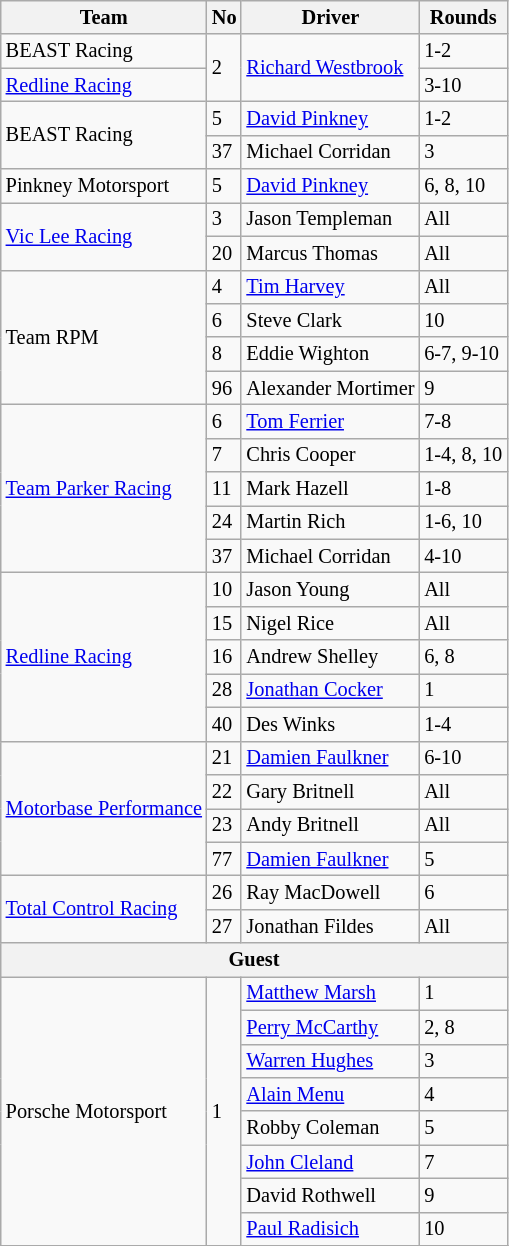<table class="wikitable" style="font-size: 85%;">
<tr>
<th>Team</th>
<th>No</th>
<th>Driver</th>
<th>Rounds</th>
</tr>
<tr>
<td rowspan=1>BEAST Racing</td>
<td rowspan=2>2</td>
<td rowspan=2> <a href='#'>Richard Westbrook</a></td>
<td>1-2</td>
</tr>
<tr>
<td rowspan=1><a href='#'>Redline Racing</a></td>
<td>3-10</td>
</tr>
<tr>
<td rowspan=2>BEAST Racing</td>
<td>5</td>
<td> <a href='#'>David Pinkney</a></td>
<td>1-2</td>
</tr>
<tr>
<td>37</td>
<td> Michael Corridan</td>
<td>3</td>
</tr>
<tr>
<td>Pinkney Motorsport</td>
<td>5</td>
<td> <a href='#'>David Pinkney</a></td>
<td>6, 8, 10</td>
</tr>
<tr>
<td rowspan=2><a href='#'>Vic Lee Racing</a></td>
<td>3</td>
<td> Jason Templeman</td>
<td>All</td>
</tr>
<tr>
<td>20</td>
<td> Marcus Thomas</td>
<td>All</td>
</tr>
<tr>
<td rowspan=4>Team RPM</td>
<td>4</td>
<td> <a href='#'>Tim Harvey</a></td>
<td>All</td>
</tr>
<tr>
<td>6</td>
<td> Steve Clark</td>
<td>10</td>
</tr>
<tr>
<td>8</td>
<td> Eddie Wighton</td>
<td>6-7, 9-10</td>
</tr>
<tr>
<td>96</td>
<td> Alexander Mortimer</td>
<td>9</td>
</tr>
<tr>
<td rowspan=5><a href='#'>Team Parker Racing</a></td>
<td>6</td>
<td> <a href='#'>Tom Ferrier</a></td>
<td>7-8</td>
</tr>
<tr>
<td>7</td>
<td> Chris Cooper</td>
<td>1-4, 8, 10</td>
</tr>
<tr>
<td>11</td>
<td> Mark Hazell</td>
<td>1-8</td>
</tr>
<tr>
<td>24</td>
<td> Martin Rich</td>
<td>1-6, 10</td>
</tr>
<tr>
<td>37</td>
<td> Michael Corridan</td>
<td>4-10</td>
</tr>
<tr>
<td rowspan=5><a href='#'>Redline Racing</a></td>
<td>10</td>
<td> Jason Young</td>
<td>All</td>
</tr>
<tr>
<td>15</td>
<td> Nigel Rice</td>
<td>All</td>
</tr>
<tr>
<td>16</td>
<td> Andrew Shelley</td>
<td>6, 8</td>
</tr>
<tr>
<td>28</td>
<td> <a href='#'>Jonathan Cocker</a></td>
<td>1</td>
</tr>
<tr>
<td>40</td>
<td> Des Winks</td>
<td>1-4</td>
</tr>
<tr>
<td rowspan=4><a href='#'>Motorbase Performance</a></td>
<td>21</td>
<td> <a href='#'>Damien Faulkner</a></td>
<td>6-10</td>
</tr>
<tr>
<td>22</td>
<td> Gary Britnell</td>
<td>All</td>
</tr>
<tr>
<td>23</td>
<td> Andy Britnell</td>
<td>All</td>
</tr>
<tr>
<td>77</td>
<td> <a href='#'>Damien Faulkner</a></td>
<td>5</td>
</tr>
<tr>
<td rowspan=2><a href='#'>Total Control Racing</a></td>
<td>26</td>
<td> Ray MacDowell</td>
<td>6</td>
</tr>
<tr>
<td>27</td>
<td> Jonathan Fildes</td>
<td>All</td>
</tr>
<tr>
<th colspan=4>Guest</th>
</tr>
<tr>
<td rowspan=8>Porsche Motorsport</td>
<td rowspan=8>1</td>
<td> <a href='#'>Matthew Marsh</a></td>
<td>1</td>
</tr>
<tr>
<td> <a href='#'>Perry McCarthy</a></td>
<td>2, 8</td>
</tr>
<tr>
<td> <a href='#'>Warren Hughes</a></td>
<td>3</td>
</tr>
<tr>
<td> <a href='#'>Alain Menu</a></td>
<td>4</td>
</tr>
<tr>
<td> Robby Coleman</td>
<td>5</td>
</tr>
<tr>
<td> <a href='#'>John Cleland</a></td>
<td>7</td>
</tr>
<tr>
<td> David Rothwell</td>
<td>9</td>
</tr>
<tr>
<td> <a href='#'>Paul Radisich</a></td>
<td>10</td>
</tr>
<tr>
</tr>
</table>
